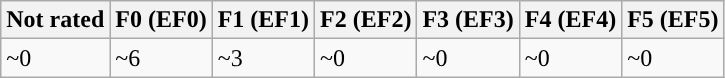<table class="wikitable mw-collapsible">
<tr>
<th>Not rated</th>
<th style="background-color:#">F0 (EF0)</th>
<th style="background-color:#">F1 (EF1)</th>
<th style="background-color:#">F2 (EF2)</th>
<th style="background-color:#">F3 (EF3)</th>
<th style="background-color:#">F4 (EF4)</th>
<th style="background-color:#">F5 (EF5)</th>
</tr>
<tr>
<td>~0</td>
<td>~6</td>
<td>~3</td>
<td>~0</td>
<td>~0</td>
<td>~0</td>
<td>~0</td>
</tr>
</table>
